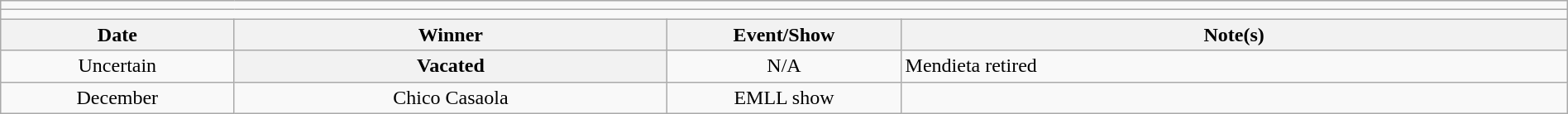<table class="wikitable" style="text-align:center; width:100%;">
<tr>
<td colspan=5></td>
</tr>
<tr>
<td colspan=5><strong></strong></td>
</tr>
<tr>
<th width=14%>Date</th>
<th width=26%>Winner</th>
<th width=14%>Event/Show</th>
<th width=40%>Note(s)</th>
</tr>
<tr>
<td>Uncertain</td>
<th>Vacated</th>
<td>N/A</td>
<td align=left>Mendieta retired</td>
</tr>
<tr>
<td>December</td>
<td>Chico Casaola</td>
<td>EMLL show</td>
<td align=left></td>
</tr>
</table>
